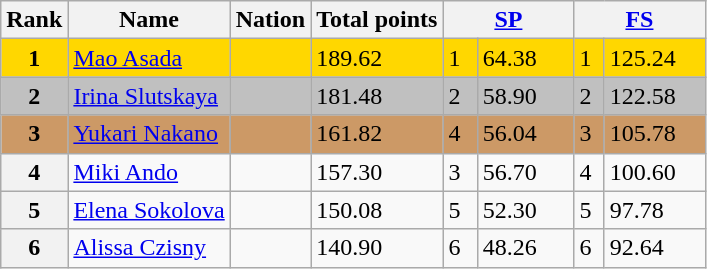<table class="wikitable">
<tr>
<th>Rank</th>
<th>Name</th>
<th>Nation</th>
<th>Total points</th>
<th colspan="2" width="80px"><a href='#'>SP</a></th>
<th colspan="2" width="80px"><a href='#'>FS</a></th>
</tr>
<tr bgcolor="gold">
<td align="center"><strong>1</strong></td>
<td><a href='#'>Mao Asada</a></td>
<td></td>
<td>189.62</td>
<td>1</td>
<td>64.38</td>
<td>1</td>
<td>125.24</td>
</tr>
<tr bgcolor="silver">
<td align="center"><strong>2</strong></td>
<td><a href='#'>Irina Slutskaya</a></td>
<td></td>
<td>181.48</td>
<td>2</td>
<td>58.90</td>
<td>2</td>
<td>122.58</td>
</tr>
<tr bgcolor="cc9966">
<td align="center"><strong>3</strong></td>
<td><a href='#'>Yukari Nakano</a></td>
<td></td>
<td>161.82</td>
<td>4</td>
<td>56.04</td>
<td>3</td>
<td>105.78</td>
</tr>
<tr>
<th>4</th>
<td><a href='#'>Miki Ando</a></td>
<td></td>
<td>157.30</td>
<td>3</td>
<td>56.70</td>
<td>4</td>
<td>100.60</td>
</tr>
<tr>
<th>5</th>
<td><a href='#'>Elena Sokolova</a></td>
<td></td>
<td>150.08</td>
<td>5</td>
<td>52.30</td>
<td>5</td>
<td>97.78</td>
</tr>
<tr>
<th>6</th>
<td><a href='#'>Alissa Czisny</a></td>
<td></td>
<td>140.90</td>
<td>6</td>
<td>48.26</td>
<td>6</td>
<td>92.64</td>
</tr>
</table>
